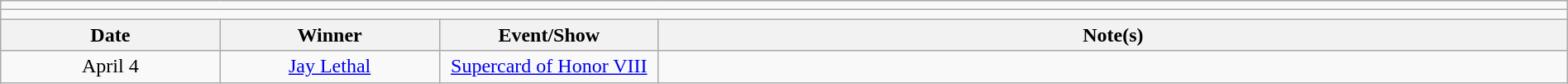<table class="wikitable" style="text-align:center; width:100%;">
<tr>
<td colspan="5"></td>
</tr>
<tr>
<td colspan="5"><strong></strong></td>
</tr>
<tr>
<th width=14%>Date</th>
<th width=14%>Winner</th>
<th width=14%>Event/Show</th>
<th width=58%>Note(s)</th>
</tr>
<tr>
<td>April 4</td>
<td><a href='#'>Jay Lethal</a></td>
<td><a href='#'>Supercard of Honor VIII</a></td>
<td align="left"></td>
</tr>
</table>
